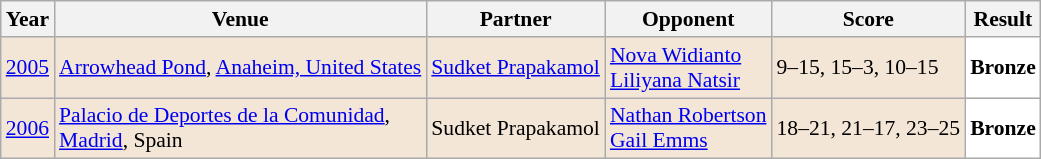<table class="sortable wikitable" style="font-size: 90%;">
<tr>
<th>Year</th>
<th>Venue</th>
<th>Partner</th>
<th>Opponent</th>
<th>Score</th>
<th>Result</th>
</tr>
<tr style="background:#F3E6D7">
<td align="center"><a href='#'>2005</a></td>
<td align="left"><a href='#'>Arrowhead Pond</a>, <a href='#'>Anaheim, United States</a></td>
<td align="left"> <a href='#'>Sudket Prapakamol</a></td>
<td align="left"> <a href='#'>Nova Widianto</a> <br>  <a href='#'>Liliyana Natsir</a></td>
<td align="left">9–15, 15–3, 10–15</td>
<td style="text-align:left; background:white"> <strong>Bronze</strong></td>
</tr>
<tr style="background:#F3E6D7">
<td align="center"><a href='#'>2006</a></td>
<td align="left"><a href='#'>Palacio de Deportes de la Comunidad</a>,<br><a href='#'>Madrid</a>, Spain</td>
<td align="left"> Sudket Prapakamol</td>
<td align="left"> <a href='#'>Nathan Robertson</a> <br>  <a href='#'>Gail Emms</a></td>
<td align="left">18–21, 21–17, 23–25</td>
<td style="text-align:left; background:white"> <strong>Bronze</strong></td>
</tr>
</table>
